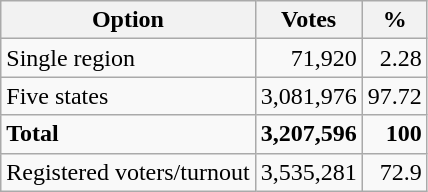<table class=wikitable style=text-align:right>
<tr>
<th>Option</th>
<th>Votes</th>
<th>%</th>
</tr>
<tr>
<td align=left>Single region</td>
<td>71,920</td>
<td>2.28</td>
</tr>
<tr>
<td align=left>Five states</td>
<td>3,081,976</td>
<td>97.72</td>
</tr>
<tr>
<td align=left><strong>Total</strong></td>
<td><strong>3,207,596</strong></td>
<td><strong>100</strong></td>
</tr>
<tr>
<td align=left>Registered voters/turnout</td>
<td>3,535,281</td>
<td>72.9</td>
</tr>
</table>
